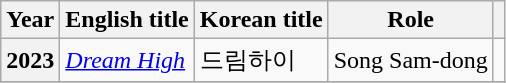<table class="wikitable sortable plainrowheaders">
<tr>
<th scope="col">Year</th>
<th scope="col">English title</th>
<th scope="col">Korean title</th>
<th scope="col">Role</th>
<th scope="col" class="unsortable"></th>
</tr>
<tr>
<th scope="row">2023</th>
<td><em><a href='#'>Dream High</a></em></td>
<td>드림하이</td>
<td>Song Sam-dong</td>
<td></td>
</tr>
<tr>
</tr>
</table>
